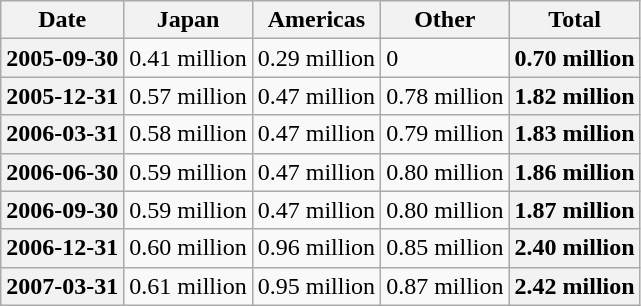<table class="wikitable">
<tr>
<th>Date</th>
<th>Japan</th>
<th>Americas</th>
<th>Other</th>
<th>Total</th>
</tr>
<tr>
<th>2005-09-30</th>
<td>0.41 million</td>
<td>0.29 million</td>
<td>0</td>
<th>0.70 million</th>
</tr>
<tr>
<th>2005-12-31</th>
<td>0.57 million</td>
<td>0.47 million</td>
<td>0.78 million</td>
<th>1.82 million</th>
</tr>
<tr>
<th>2006-03-31</th>
<td>0.58 million</td>
<td>0.47 million</td>
<td>0.79 million</td>
<th>1.83 million</th>
</tr>
<tr>
<th>2006-06-30</th>
<td>0.59 million</td>
<td>0.47 million</td>
<td>0.80 million</td>
<th>1.86 million</th>
</tr>
<tr>
<th>2006-09-30</th>
<td>0.59 million</td>
<td>0.47 million</td>
<td>0.80 million</td>
<th>1.87 million</th>
</tr>
<tr>
<th>2006-12-31</th>
<td>0.60 million</td>
<td>0.96 million</td>
<td>0.85 million</td>
<th>2.40 million</th>
</tr>
<tr>
<th>2007-03-31</th>
<td>0.61 million</td>
<td>0.95 million</td>
<td>0.87 million</td>
<th>2.42 million</th>
</tr>
</table>
